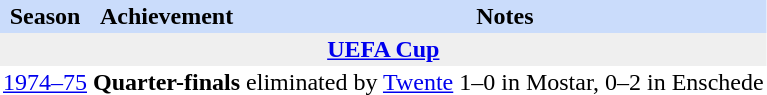<table class="toccolours" border="0" cellpadding="2" cellspacing="0" align="left" style="margin:0.5em;">
<tr bgcolor=#cadcfb>
<th>Season</th>
<th>Achievement</th>
<th>Notes</th>
</tr>
<tr>
<th colspan="4" bgcolor=#EFEFEF><a href='#'>UEFA Cup</a></th>
</tr>
<tr>
<td align="center"><a href='#'>1974–75</a></td>
<td align="center"><strong>Quarter-finals</strong></td>
<td align="left">eliminated by  <a href='#'>Twente</a> 1–0 in Mostar, 0–2 in Enschede</td>
</tr>
</table>
